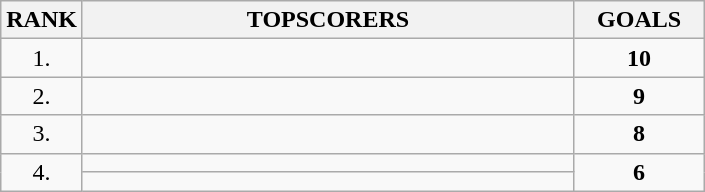<table class="wikitable">
<tr>
<th>RANK</th>
<th style="width: 20em">TOPSCORERS</th>
<th style="width: 5em">GOALS</th>
</tr>
<tr>
<td align="center">1.</td>
<td></td>
<td align="center"><strong>10</strong></td>
</tr>
<tr>
<td align="center">2.</td>
<td></td>
<td align="center"><strong>9</strong></td>
</tr>
<tr>
<td align="center">3.</td>
<td></td>
<td align="center"><strong>8</strong></td>
</tr>
<tr>
<td rowspan=2 align="center">4.</td>
<td></td>
<td rowspan=2 align="center"><strong>6</strong></td>
</tr>
<tr>
<td></td>
</tr>
</table>
